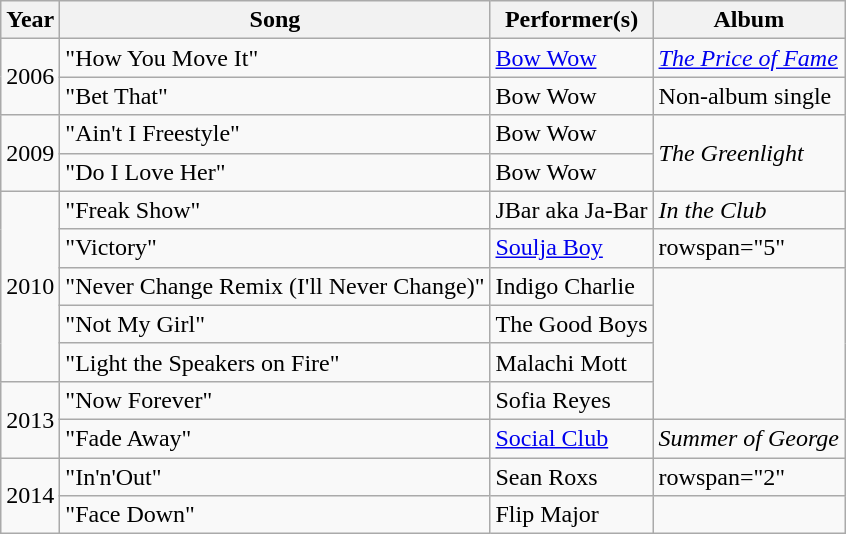<table class="wikitable">
<tr>
<th>Year</th>
<th>Song</th>
<th>Performer(s)</th>
<th>Album</th>
</tr>
<tr>
<td rowspan="2">2006</td>
<td>"How You Move It"</td>
<td><a href='#'>Bow Wow</a></td>
<td><em><a href='#'>The Price of Fame</a></em></td>
</tr>
<tr>
<td>"Bet That"</td>
<td>Bow Wow</td>
<td>Non-album single</td>
</tr>
<tr>
<td rowspan="2">2009</td>
<td>"Ain't I Freestyle"</td>
<td>Bow Wow</td>
<td rowspan="2"><em>The Greenlight</em></td>
</tr>
<tr>
<td>"Do I Love Her"</td>
<td>Bow Wow</td>
</tr>
<tr>
<td rowspan="5">2010</td>
<td>"Freak Show"</td>
<td>JBar aka Ja-Bar</td>
<td><em>In the Club</em></td>
</tr>
<tr>
<td>"Victory"</td>
<td><a href='#'>Soulja Boy</a></td>
<td>rowspan="5" </td>
</tr>
<tr>
<td>"Never Change Remix (I'll Never Change)"</td>
<td>Indigo Charlie</td>
</tr>
<tr>
<td>"Not My Girl"</td>
<td>The Good Boys</td>
</tr>
<tr>
<td>"Light the Speakers on Fire"</td>
<td>Malachi Mott</td>
</tr>
<tr>
<td rowspan="2">2013</td>
<td>"Now Forever"</td>
<td>Sofia Reyes</td>
</tr>
<tr>
<td>"Fade Away"</td>
<td><a href='#'>Social Club</a></td>
<td><em>Summer of George</em></td>
</tr>
<tr>
<td rowspan="2">2014</td>
<td>"In'n'Out"</td>
<td>Sean Roxs</td>
<td>rowspan="2" </td>
</tr>
<tr>
<td>"Face Down"</td>
<td>Flip Major</td>
</tr>
</table>
